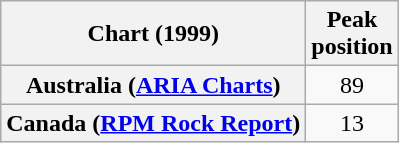<table class="wikitable sortable plainrowheaders" style="text-align:center">
<tr>
<th scope="col">Chart (1999)</th>
<th scope="col">Peak<br>position</th>
</tr>
<tr>
<th scope="row">Australia (<a href='#'>ARIA Charts</a>)</th>
<td>89</td>
</tr>
<tr>
<th scope="row">Canada (<a href='#'>RPM Rock Report</a>)</th>
<td>13</td>
</tr>
</table>
